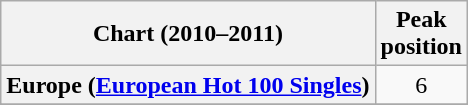<table class="wikitable sortable plainrowheaders" style="text-align:center">
<tr>
<th>Chart (2010–2011)</th>
<th>Peak<br>position</th>
</tr>
<tr>
<th scope="row">Europe (<a href='#'>European Hot 100 Singles</a>)</th>
<td>6</td>
</tr>
<tr>
</tr>
<tr>
</tr>
<tr>
</tr>
<tr>
</tr>
<tr>
</tr>
</table>
